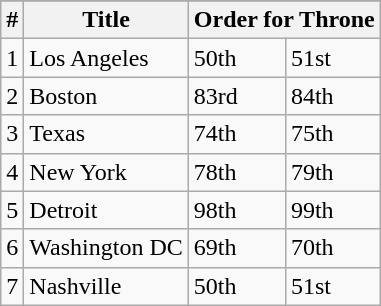<table class="wikitable">
<tr # in line>
</tr>
<tr>
<th>#</th>
<th>Title</th>
<th colspan="2">Order for Throne</th>
</tr>
<tr>
<td>1</td>
<td>Los Angeles</td>
<td>50th</td>
<td>51st</td>
</tr>
<tr>
<td>2</td>
<td>Boston</td>
<td>83rd</td>
<td>84th</td>
</tr>
<tr>
<td>3</td>
<td>Texas</td>
<td>74th</td>
<td>75th</td>
</tr>
<tr>
<td>4</td>
<td>New York</td>
<td>78th</td>
<td>79th</td>
</tr>
<tr>
<td>5</td>
<td>Detroit</td>
<td>98th</td>
<td>99th</td>
</tr>
<tr>
<td>6</td>
<td>Washington DC</td>
<td>69th</td>
<td>70th</td>
</tr>
<tr>
<td>7</td>
<td>Nashville</td>
<td>50th</td>
<td>51st</td>
</tr>
</table>
